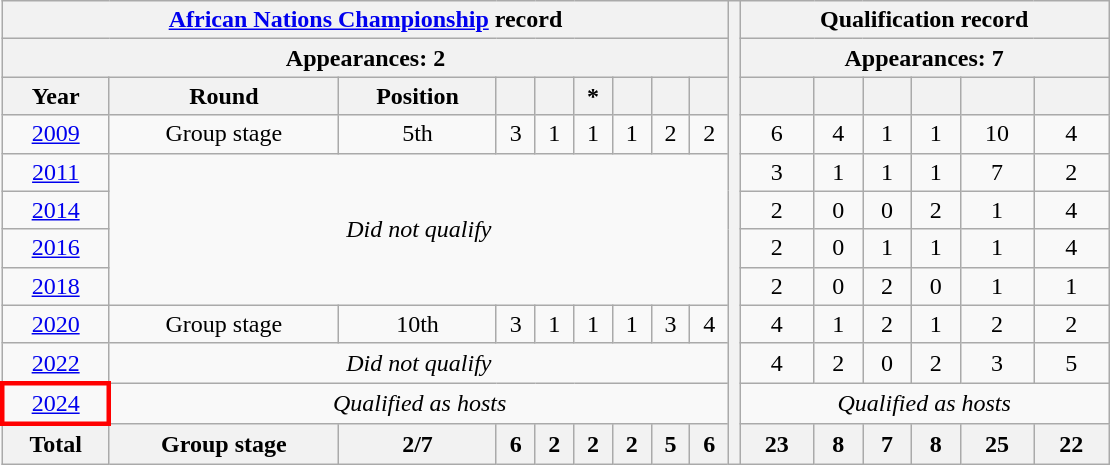<table class="wikitable" style="text-align: center;">
<tr>
<th colspan=9><a href='#'>African Nations Championship</a> record</th>
<th width=1% rowspan=13></th>
<th colspan=6>Qualification record</th>
</tr>
<tr>
<th colspan=9>Appearances: 2</th>
<th colspan=6>Appearances: 7</th>
</tr>
<tr>
<th>Year</th>
<th>Round</th>
<th>Position</th>
<th></th>
<th></th>
<th>*</th>
<th></th>
<th></th>
<th></th>
<th></th>
<th></th>
<th></th>
<th></th>
<th></th>
<th></th>
</tr>
<tr>
<td> <a href='#'>2009</a></td>
<td>Group stage</td>
<td>5th</td>
<td>3</td>
<td>1</td>
<td>1</td>
<td>1</td>
<td>2</td>
<td>2</td>
<td>6</td>
<td>4</td>
<td>1</td>
<td>1</td>
<td>10</td>
<td>4</td>
</tr>
<tr>
<td> <a href='#'>2011</a></td>
<td colspan="8" rowspan=4><em>Did not qualify</em></td>
<td>3</td>
<td>1</td>
<td>1</td>
<td>1</td>
<td>7</td>
<td>2</td>
</tr>
<tr>
<td> <a href='#'>2014</a></td>
<td>2</td>
<td>0</td>
<td>0</td>
<td>2</td>
<td>1</td>
<td>4</td>
</tr>
<tr>
<td> <a href='#'>2016</a></td>
<td>2</td>
<td>0</td>
<td>1</td>
<td>1</td>
<td>1</td>
<td>4</td>
</tr>
<tr>
<td> <a href='#'>2018</a></td>
<td>2</td>
<td>0</td>
<td>2</td>
<td>0</td>
<td>1</td>
<td>1</td>
</tr>
<tr>
<td> <a href='#'>2020</a></td>
<td>Group stage</td>
<td>10th</td>
<td>3</td>
<td>1</td>
<td>1</td>
<td>1</td>
<td>3</td>
<td>4</td>
<td>4</td>
<td>1</td>
<td>2</td>
<td>1</td>
<td>2</td>
<td>2</td>
</tr>
<tr>
<td> <a href='#'>2022</a></td>
<td colspan="8"><em>Did not qualify</em></td>
<td>4</td>
<td>2</td>
<td>0</td>
<td>2</td>
<td>3</td>
<td>5</td>
</tr>
<tr>
<td style="border: 3px solid red">   <a href='#'>2024</a></td>
<td colspan="8"><em>Qualified as hosts</em></td>
<td colspan="6"><em>Qualified as hosts</em></td>
</tr>
<tr>
<th><strong>Total</strong></th>
<th><strong>Group stage</strong></th>
<th><strong>2/7</strong></th>
<th><strong>6</strong></th>
<th><strong>2</strong></th>
<th><strong>2</strong></th>
<th><strong>2</strong></th>
<th><strong>5</strong></th>
<th><strong>6</strong></th>
<th><strong>23</strong></th>
<th><strong>8</strong></th>
<th><strong>7</strong></th>
<th><strong>8</strong></th>
<th><strong>25</strong></th>
<th><strong>22</strong></th>
</tr>
</table>
